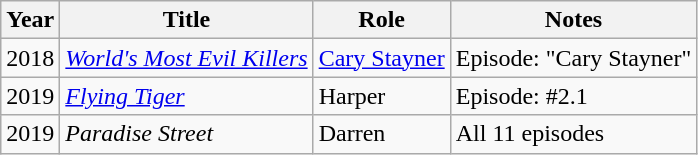<table class="wikitable">
<tr>
<th>Year</th>
<th>Title</th>
<th>Role</th>
<th>Notes</th>
</tr>
<tr>
<td>2018</td>
<td><em><a href='#'>World's Most Evil Killers</a></em></td>
<td><a href='#'>Cary Stayner</a></td>
<td>Episode: "Cary Stayner"</td>
</tr>
<tr>
<td>2019</td>
<td><em><a href='#'>Flying Tiger</a></em></td>
<td>Harper</td>
<td>Episode: #2.1</td>
</tr>
<tr>
<td>2019</td>
<td><em>Paradise Street</em></td>
<td>Darren</td>
<td>All 11 episodes</td>
</tr>
</table>
